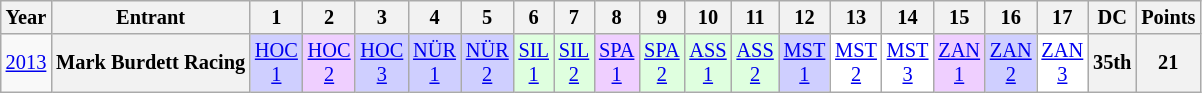<table class="wikitable" style="text-align:center; font-size:85%">
<tr>
<th>Year</th>
<th>Entrant</th>
<th>1</th>
<th>2</th>
<th>3</th>
<th>4</th>
<th>5</th>
<th>6</th>
<th>7</th>
<th>8</th>
<th>9</th>
<th>10</th>
<th>11</th>
<th>12</th>
<th>13</th>
<th>14</th>
<th>15</th>
<th>16</th>
<th>17</th>
<th>DC</th>
<th>Points</th>
</tr>
<tr>
<td><a href='#'>2013</a></td>
<th>Mark Burdett Racing</th>
<td style="background:#cfcfff;"><a href='#'>HOC<br>1</a><br></td>
<td style="background:#efcfff;"><a href='#'>HOC<br>2</a><br></td>
<td style="background:#cfcfff;"><a href='#'>HOC<br>3</a><br></td>
<td style="background:#cfcfff;"><a href='#'>NÜR<br>1</a><br></td>
<td style="background:#cfcfff;"><a href='#'>NÜR<br>2</a><br></td>
<td style="background:#dfffdf;"><a href='#'>SIL<br>1</a><br></td>
<td style="background:#dfffdf;"><a href='#'>SIL<br>2</a><br></td>
<td style="background:#efcfff;"><a href='#'>SPA<br>1</a><br></td>
<td style="background:#dfffdf;"><a href='#'>SPA<br>2</a><br></td>
<td style="background:#dfffdf;"><a href='#'>ASS<br>1</a><br></td>
<td style="background:#dfffdf;"><a href='#'>ASS<br>2</a><br></td>
<td style="background:#cfcfff;"><a href='#'>MST<br>1</a><br></td>
<td style="background:#ffffff;"><a href='#'>MST<br>2</a><br></td>
<td style="background:#ffffff;"><a href='#'>MST<br>3</a><br></td>
<td style="background:#efcfff;"><a href='#'>ZAN<br>1</a><br></td>
<td style="background:#cfcfff;"><a href='#'>ZAN<br>2</a><br></td>
<td style="background:#FFFFFF;"><a href='#'>ZAN<br>3</a><br></td>
<th>35th</th>
<th>21</th>
</tr>
</table>
